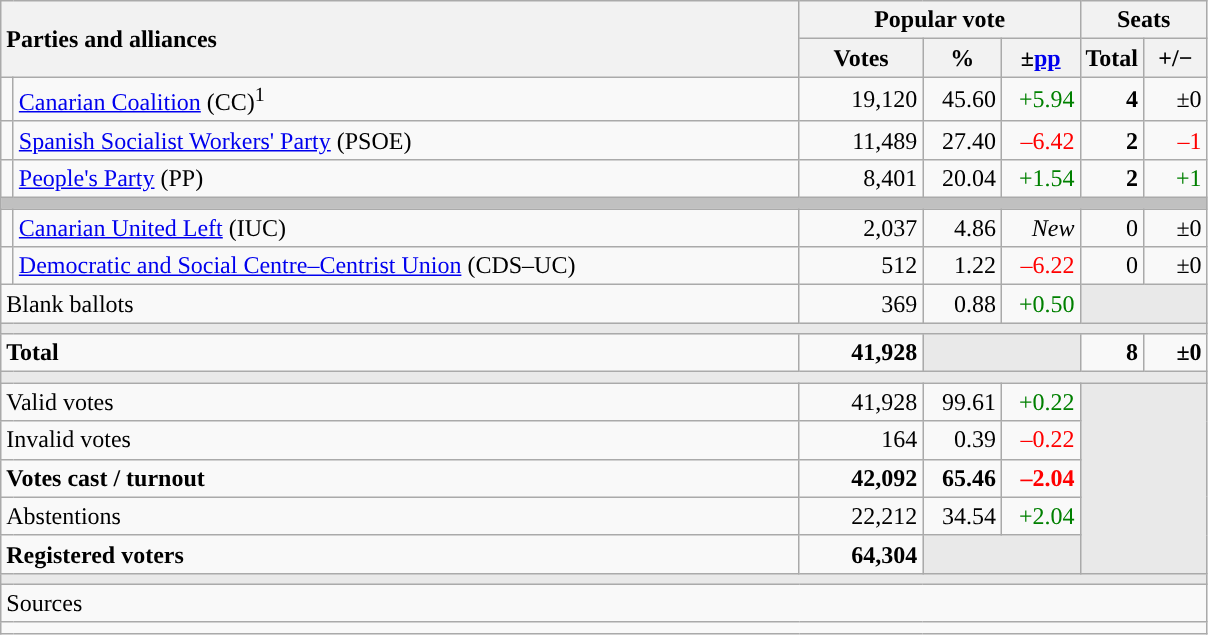<table class="wikitable" style="text-align:right;">
<tr>
<th style="text-align:left;" rowspan="2" colspan="2" width="525">Parties and alliances</th>
<th colspan="3">Popular vote</th>
<th colspan="2">Seats</th>
</tr>
<tr>
<th width="75">Votes</th>
<th width="45">%</th>
<th width="45">±<a href='#'>pp</a></th>
<th width="35">Total</th>
<th width="35">+/−</th>
</tr>
<tr>
<td width="1" style="color:inherit;background:"></td>
<td align="left"><a href='#'>Canarian Coalition</a> (CC)<sup>1</sup></td>
<td>19,120</td>
<td>45.60</td>
<td style="color:green;">+5.94</td>
<td><strong>4</strong></td>
<td>±0</td>
</tr>
<tr>
<td style="color:inherit;background:"></td>
<td align="left"><a href='#'>Spanish Socialist Workers' Party</a> (PSOE)</td>
<td>11,489</td>
<td>27.40</td>
<td style="color:red;">–6.42</td>
<td><strong>2</strong></td>
<td style="color:red;">–1</td>
</tr>
<tr>
<td style="color:inherit;background:"></td>
<td align="left"><a href='#'>People's Party</a> (PP)</td>
<td>8,401</td>
<td>20.04</td>
<td style="color:green;">+1.54</td>
<td><strong>2</strong></td>
<td style="color:green;">+1</td>
</tr>
<tr>
<td colspan="7" bgcolor="#C0C0C0"></td>
</tr>
<tr>
<td style="color:inherit;background:"></td>
<td align="left"><a href='#'>Canarian United Left</a> (IUC)</td>
<td>2,037</td>
<td>4.86</td>
<td><em>New</em></td>
<td>0</td>
<td>±0</td>
</tr>
<tr>
<td style="color:inherit;background:"></td>
<td align="left"><a href='#'>Democratic and Social Centre–Centrist Union</a> (CDS–UC)</td>
<td>512</td>
<td>1.22</td>
<td style="color:red;">–6.22</td>
<td>0</td>
<td>±0</td>
</tr>
<tr>
<td align="left" colspan="2">Blank ballots</td>
<td>369</td>
<td>0.88</td>
<td style="color:green;">+0.50</td>
<td bgcolor="#E9E9E9" colspan="2"></td>
</tr>
<tr>
<td colspan="7" bgcolor="#E9E9E9"></td>
</tr>
<tr style="font-weight:bold;">
<td align="left" colspan="2">Total</td>
<td>41,928</td>
<td bgcolor="#E9E9E9" colspan="2"></td>
<td>8</td>
<td>±0</td>
</tr>
<tr>
<td colspan="7" bgcolor="#E9E9E9"></td>
</tr>
<tr>
<td align="left" colspan="2">Valid votes</td>
<td>41,928</td>
<td>99.61</td>
<td style="color:green;">+0.22</td>
<td bgcolor="#E9E9E9" colspan="2" rowspan="5"></td>
</tr>
<tr>
<td align="left" colspan="2">Invalid votes</td>
<td>164</td>
<td>0.39</td>
<td style="color:red;">–0.22</td>
</tr>
<tr style="font-weight:bold;">
<td align="left" colspan="2">Votes cast / turnout</td>
<td>42,092</td>
<td>65.46</td>
<td style="color:red;">–2.04</td>
</tr>
<tr>
<td align="left" colspan="2">Abstentions</td>
<td>22,212</td>
<td>34.54</td>
<td style="color:green;">+2.04</td>
</tr>
<tr style="font-weight:bold;">
<td align="left" colspan="2">Registered voters</td>
<td>64,304</td>
<td bgcolor="#E9E9E9" colspan="2"></td>
</tr>
<tr>
<td colspan="7" bgcolor="#E9E9E9"></td>
</tr>
<tr>
<td align="left" colspan="7">Sources</td>
</tr>
<tr>
<td colspan="7" style="text-align:left; max-width:790px;"></td>
</tr>
</table>
